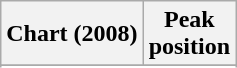<table class="wikitable sortable plainrowheaders" style="text-align:center">
<tr>
<th>Chart (2008)</th>
<th>Peak<br>position</th>
</tr>
<tr>
</tr>
<tr>
</tr>
<tr>
</tr>
</table>
